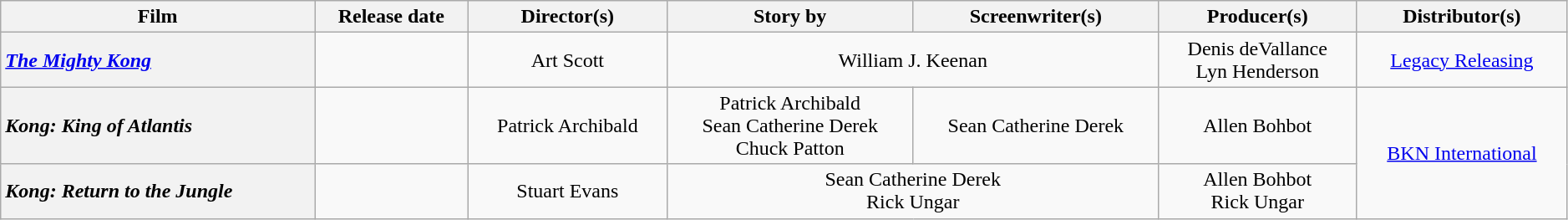<table class="wikitable plainrowheaders" style="text-align:center; width:99%;">
<tr>
<th>Film</th>
<th>Release date</th>
<th>Director(s)</th>
<th>Story by</th>
<th>Screenwriter(s)</th>
<th>Producer(s)</th>
<th>Distributor(s)</th>
</tr>
<tr>
<th scope="row" style="text-align:left"><em><a href='#'>The Mighty Kong</a></em></th>
<td style="text-align:left"></td>
<td>Art Scott</td>
<td colspan="2">William J. Keenan</td>
<td>Denis deVallance<br>Lyn Henderson</td>
<td><a href='#'>Legacy Releasing</a></td>
</tr>
<tr>
<th scope="row" style="text-align:left"><em>Kong: King of Atlantis</em></th>
<td style="text-align:left"></td>
<td>Patrick Archibald</td>
<td>Patrick Archibald<br>Sean Catherine Derek<br>Chuck Patton</td>
<td>Sean Catherine Derek</td>
<td>Allen Bohbot</td>
<td rowspan=2><a href='#'>BKN International</a></td>
</tr>
<tr>
<th scope="row" style="text-align:left"><em>Kong: Return to the Jungle</em></th>
<td style="text-align:left"></td>
<td>Stuart Evans</td>
<td colspan="2">Sean Catherine Derek<br>Rick Ungar</td>
<td>Allen Bohbot<br>Rick Ungar</td>
</tr>
</table>
